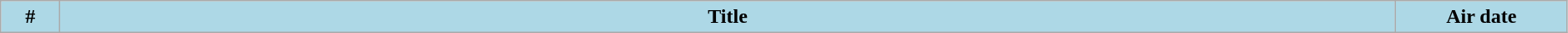<table class="wikitable plainrowheaders" style="width:99%; background:#fff;">
<tr>
<th style="background:#add8e6; width:40px;">#</th>
<th style="background: #add8e6;">Title</th>
<th style="background:#add8e6; width:130px;">Air date<br>






</th>
</tr>
</table>
